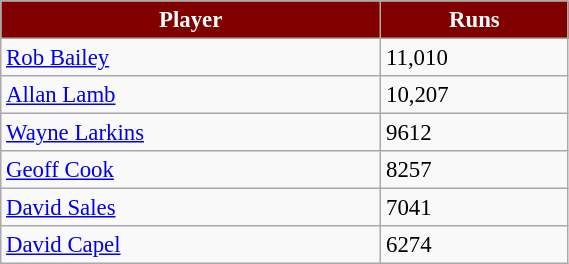<table class="wikitable" style="font-size:95%;" width="30%">
<tr bgcolor=#bdb76b>
<th style="background: maroon; color:white" align=right>Player</th>
<th style="background: maroon; color:white" align=right>Runs</th>
</tr>
<tr>
<td><a href='#'>Rob Bailey</a></td>
<td>11,010</td>
</tr>
<tr>
<td><a href='#'>Allan Lamb</a></td>
<td>10,207</td>
</tr>
<tr>
<td><a href='#'>Wayne Larkins</a></td>
<td>9612</td>
</tr>
<tr>
<td><a href='#'>Geoff Cook</a></td>
<td>8257</td>
</tr>
<tr>
<td><a href='#'>David Sales</a></td>
<td>7041</td>
</tr>
<tr>
<td><a href='#'>David Capel</a></td>
<td>6274</td>
</tr>
</table>
